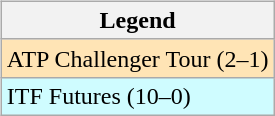<table>
<tr>
<td valign=top align=left><br><table class="wikitable">
<tr>
<th>Legend</th>
</tr>
<tr bgcolor=moccasin>
<td>ATP Challenger Tour (2–1)</td>
</tr>
<tr bgcolor=CFFCFF>
<td>ITF Futures (10–0)</td>
</tr>
</table>
</td>
</tr>
</table>
